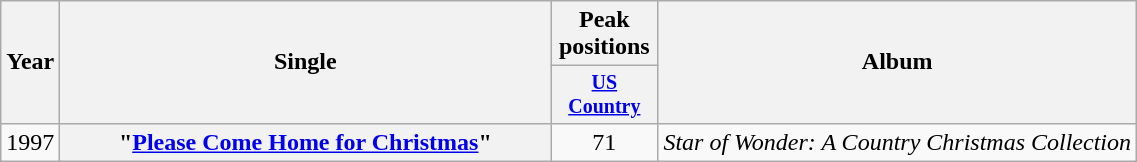<table class="wikitable plainrowheaders" style="text-align:center;">
<tr>
<th rowspan="2">Year</th>
<th rowspan="2" style="width:20em;">Single</th>
<th>Peak positions</th>
<th rowspan="2">Album</th>
</tr>
<tr style="font-size:smaller;">
<th style="width:65px;"><a href='#'>US Country</a><br></th>
</tr>
<tr>
<td>1997</td>
<th scope="row">"<a href='#'>Please Come Home for Christmas</a>"</th>
<td>71</td>
<td style="text-align:left;"><em>Star of Wonder: A Country Christmas Collection</em></td>
</tr>
</table>
